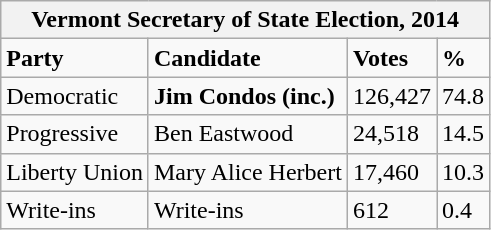<table class="wikitable">
<tr>
<th colspan="4">Vermont Secretary of State Election, 2014</th>
</tr>
<tr>
<td><strong>Party</strong></td>
<td><strong>Candidate</strong></td>
<td><strong>Votes</strong></td>
<td><strong>%</strong></td>
</tr>
<tr>
<td>Democratic</td>
<td><strong>Jim Condos (inc.)</strong></td>
<td>126,427</td>
<td>74.8</td>
</tr>
<tr>
<td>Progressive</td>
<td>Ben Eastwood</td>
<td>24,518</td>
<td>14.5</td>
</tr>
<tr>
<td>Liberty Union</td>
<td>Mary Alice Herbert</td>
<td>17,460</td>
<td>10.3</td>
</tr>
<tr>
<td>Write-ins</td>
<td>Write-ins</td>
<td>612</td>
<td>0.4</td>
</tr>
</table>
